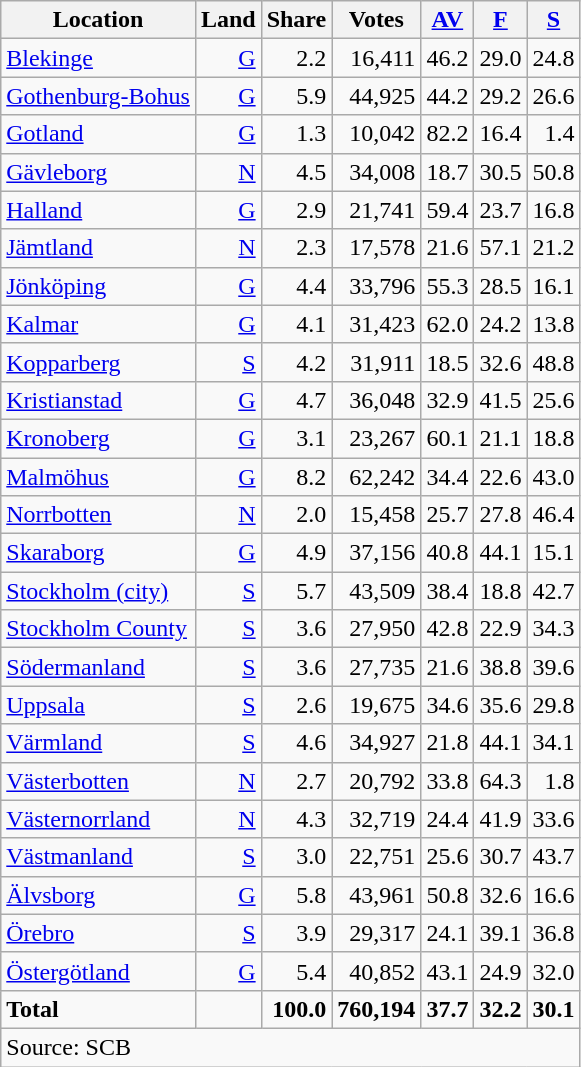<table class="wikitable sortable" style=text-align:right>
<tr>
<th>Location</th>
<th>Land</th>
<th>Share</th>
<th>Votes</th>
<th><a href='#'>AV</a></th>
<th><a href='#'>F</a></th>
<th><a href='#'>S</a></th>
</tr>
<tr>
<td align=left><a href='#'>Blekinge</a></td>
<td><a href='#'>G</a></td>
<td>2.2</td>
<td>16,411</td>
<td>46.2</td>
<td>29.0</td>
<td>24.8</td>
</tr>
<tr>
<td align=left><a href='#'>Gothenburg-Bohus</a></td>
<td><a href='#'>G</a></td>
<td>5.9</td>
<td>44,925</td>
<td>44.2</td>
<td>29.2</td>
<td>26.6</td>
</tr>
<tr>
<td align=left><a href='#'>Gotland</a></td>
<td><a href='#'>G</a></td>
<td>1.3</td>
<td>10,042</td>
<td>82.2</td>
<td>16.4</td>
<td>1.4</td>
</tr>
<tr>
<td align=left><a href='#'>Gävleborg</a></td>
<td><a href='#'>N</a></td>
<td>4.5</td>
<td>34,008</td>
<td>18.7</td>
<td>30.5</td>
<td>50.8</td>
</tr>
<tr>
<td align=left><a href='#'>Halland</a></td>
<td><a href='#'>G</a></td>
<td>2.9</td>
<td>21,741</td>
<td>59.4</td>
<td>23.7</td>
<td>16.8</td>
</tr>
<tr>
<td align=left><a href='#'>Jämtland</a></td>
<td><a href='#'>N</a></td>
<td>2.3</td>
<td>17,578</td>
<td>21.6</td>
<td>57.1</td>
<td>21.2</td>
</tr>
<tr>
<td align=left><a href='#'>Jönköping</a></td>
<td><a href='#'>G</a></td>
<td>4.4</td>
<td>33,796</td>
<td>55.3</td>
<td>28.5</td>
<td>16.1</td>
</tr>
<tr>
<td align=left><a href='#'>Kalmar</a></td>
<td><a href='#'>G</a></td>
<td>4.1</td>
<td>31,423</td>
<td>62.0</td>
<td>24.2</td>
<td>13.8</td>
</tr>
<tr>
<td align=left><a href='#'>Kopparberg</a></td>
<td><a href='#'>S</a></td>
<td>4.2</td>
<td>31,911</td>
<td>18.5</td>
<td>32.6</td>
<td>48.8</td>
</tr>
<tr>
<td align=left><a href='#'>Kristianstad</a></td>
<td><a href='#'>G</a></td>
<td>4.7</td>
<td>36,048</td>
<td>32.9</td>
<td>41.5</td>
<td>25.6</td>
</tr>
<tr>
<td align=left><a href='#'>Kronoberg</a></td>
<td><a href='#'>G</a></td>
<td>3.1</td>
<td>23,267</td>
<td>60.1</td>
<td>21.1</td>
<td>18.8</td>
</tr>
<tr>
<td align=left><a href='#'>Malmöhus</a></td>
<td><a href='#'>G</a></td>
<td>8.2</td>
<td>62,242</td>
<td>34.4</td>
<td>22.6</td>
<td>43.0</td>
</tr>
<tr>
<td align=left><a href='#'>Norrbotten</a></td>
<td><a href='#'>N</a></td>
<td>2.0</td>
<td>15,458</td>
<td>25.7</td>
<td>27.8</td>
<td>46.4</td>
</tr>
<tr>
<td align=left><a href='#'>Skaraborg</a></td>
<td><a href='#'>G</a></td>
<td>4.9</td>
<td>37,156</td>
<td>40.8</td>
<td>44.1</td>
<td>15.1</td>
</tr>
<tr>
<td align=left><a href='#'>Stockholm (city)</a></td>
<td><a href='#'>S</a></td>
<td>5.7</td>
<td>43,509</td>
<td>38.4</td>
<td>18.8</td>
<td>42.7</td>
</tr>
<tr>
<td align=left><a href='#'>Stockholm County</a></td>
<td><a href='#'>S</a></td>
<td>3.6</td>
<td>27,950</td>
<td>42.8</td>
<td>22.9</td>
<td>34.3</td>
</tr>
<tr>
<td align=left><a href='#'>Södermanland</a></td>
<td><a href='#'>S</a></td>
<td>3.6</td>
<td>27,735</td>
<td>21.6</td>
<td>38.8</td>
<td>39.6</td>
</tr>
<tr>
<td align=left><a href='#'>Uppsala</a></td>
<td><a href='#'>S</a></td>
<td>2.6</td>
<td>19,675</td>
<td>34.6</td>
<td>35.6</td>
<td>29.8</td>
</tr>
<tr>
<td align=left><a href='#'>Värmland</a></td>
<td><a href='#'>S</a></td>
<td>4.6</td>
<td>34,927</td>
<td>21.8</td>
<td>44.1</td>
<td>34.1</td>
</tr>
<tr>
<td align=left><a href='#'>Västerbotten</a></td>
<td><a href='#'>N</a></td>
<td>2.7</td>
<td>20,792</td>
<td>33.8</td>
<td>64.3</td>
<td>1.8</td>
</tr>
<tr>
<td align=left><a href='#'>Västernorrland</a></td>
<td><a href='#'>N</a></td>
<td>4.3</td>
<td>32,719</td>
<td>24.4</td>
<td>41.9</td>
<td>33.6</td>
</tr>
<tr>
<td align=left><a href='#'>Västmanland</a></td>
<td><a href='#'>S</a></td>
<td>3.0</td>
<td>22,751</td>
<td>25.6</td>
<td>30.7</td>
<td>43.7</td>
</tr>
<tr>
<td align=left><a href='#'>Älvsborg</a></td>
<td><a href='#'>G</a></td>
<td>5.8</td>
<td>43,961</td>
<td>50.8</td>
<td>32.6</td>
<td>16.6</td>
</tr>
<tr>
<td align=left><a href='#'>Örebro</a></td>
<td><a href='#'>S</a></td>
<td>3.9</td>
<td>29,317</td>
<td>24.1</td>
<td>39.1</td>
<td>36.8</td>
</tr>
<tr>
<td align=left><a href='#'>Östergötland</a></td>
<td><a href='#'>G</a></td>
<td>5.4</td>
<td>40,852</td>
<td>43.1</td>
<td>24.9</td>
<td>32.0</td>
</tr>
<tr>
<td align=left><strong>Total</strong></td>
<td></td>
<td><strong>100.0</strong></td>
<td><strong>760,194</strong></td>
<td><strong>37.7</strong></td>
<td><strong>32.2</strong></td>
<td><strong>30.1</strong></td>
</tr>
<tr>
<td align=left colspan=7>Source: SCB </td>
</tr>
</table>
